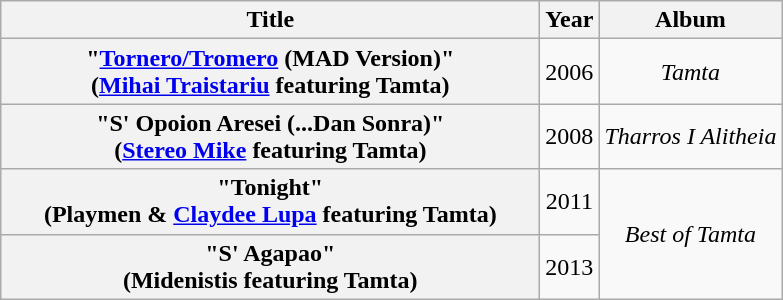<table class="wikitable plainrowheaders" style="text-align:center;">
<tr>
<th scope="col" style="width:22em;">Title</th>
<th scope="col" style="width:1em;">Year</th>
<th scope="col">Album</th>
</tr>
<tr>
<th scope="row">"<a href='#'>Tornero/Tromero</a> (MAD Version)"<br><span>(<a href='#'>Mihai Traistariu</a> featuring Tamta)</span></th>
<td>2006</td>
<td><em>Tamta</em></td>
</tr>
<tr>
<th scope="row">"S' Opoion Aresei (...Dan Sonra)"<br><span>(<a href='#'>Stereo Mike</a> featuring Tamta)</span></th>
<td>2008</td>
<td><em>Tharros I Alitheia</em></td>
</tr>
<tr>
<th scope="row">"Tonight"<br><span>(Playmen & <a href='#'>Claydee Lupa</a> featuring Tamta)</span></th>
<td>2011</td>
<td rowspan="2"><em>Best of Tamta</em></td>
</tr>
<tr>
<th scope="row">"S' Agapao"<br><span>(Midenistis featuring Tamta)</span></th>
<td>2013</td>
</tr>
</table>
